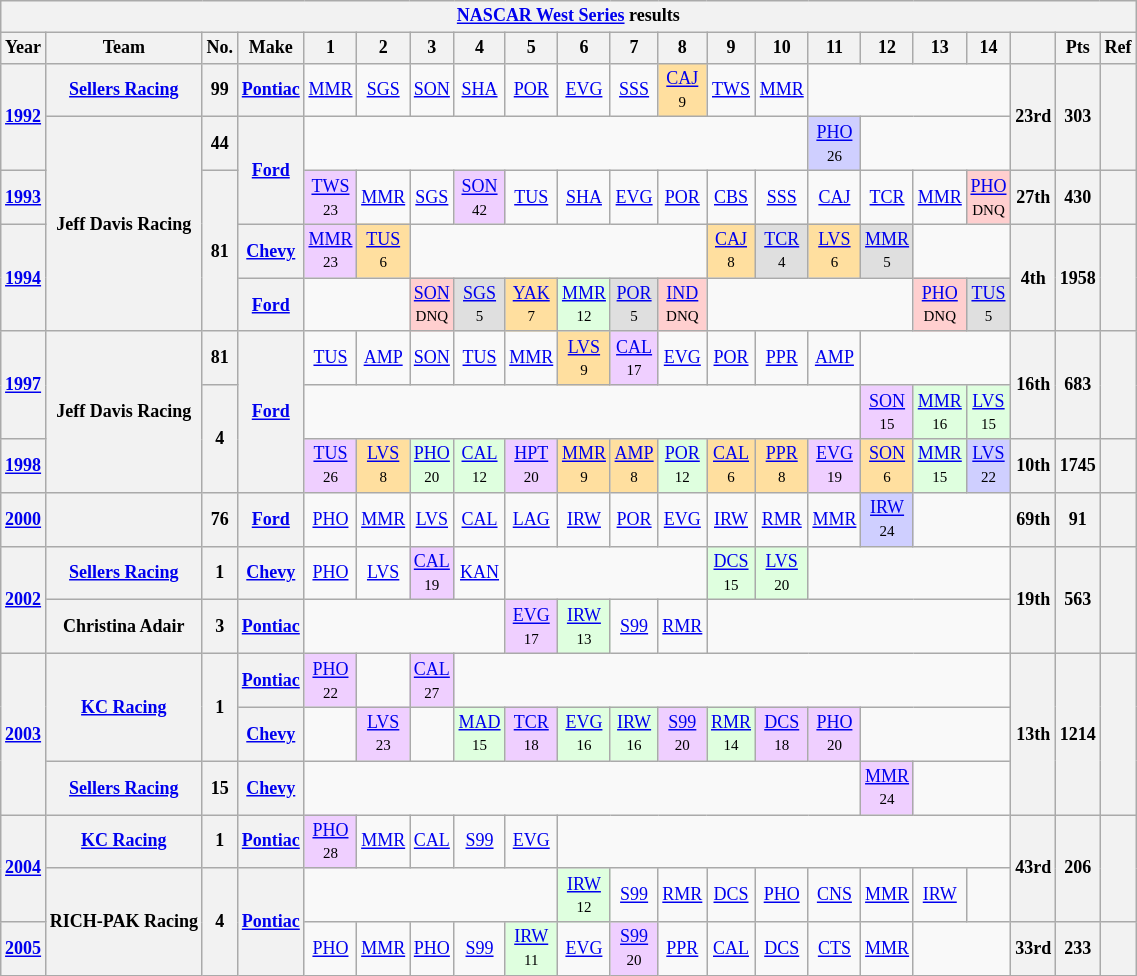<table class="wikitable" style="text-align:center; font-size:75%">
<tr>
<th colspan=23><a href='#'>NASCAR West Series</a> results</th>
</tr>
<tr>
<th>Year</th>
<th>Team</th>
<th>No.</th>
<th>Make</th>
<th>1</th>
<th>2</th>
<th>3</th>
<th>4</th>
<th>5</th>
<th>6</th>
<th>7</th>
<th>8</th>
<th>9</th>
<th>10</th>
<th>11</th>
<th>12</th>
<th>13</th>
<th>14</th>
<th></th>
<th>Pts</th>
<th>Ref</th>
</tr>
<tr>
<th rowspan=2><a href='#'>1992</a></th>
<th><a href='#'>Sellers Racing</a></th>
<th>99</th>
<th><a href='#'>Pontiac</a></th>
<td><a href='#'>MMR</a></td>
<td><a href='#'>SGS</a></td>
<td><a href='#'>SON</a></td>
<td><a href='#'>SHA</a></td>
<td><a href='#'>POR</a></td>
<td><a href='#'>EVG</a></td>
<td><a href='#'>SSS</a></td>
<td style="background:#FFDF9F;"><a href='#'>CAJ</a><br><small>9</small></td>
<td><a href='#'>TWS</a></td>
<td><a href='#'>MMR</a></td>
<td colspan=4></td>
<th rowspan=2>23rd</th>
<th rowspan=2>303</th>
<th rowspan=2></th>
</tr>
<tr>
<th rowspan=4>Jeff Davis Racing</th>
<th>44</th>
<th rowspan=2><a href='#'>Ford</a></th>
<td colspan=10></td>
<td style="background:#CFCFFF;"><a href='#'>PHO</a><br><small>26</small></td>
<td colspan=3></td>
</tr>
<tr>
<th><a href='#'>1993</a></th>
<th rowspan=3>81</th>
<td style="background:#EFCFFF;"><a href='#'>TWS</a><br><small>23</small></td>
<td><a href='#'>MMR</a></td>
<td><a href='#'>SGS</a></td>
<td style="background:#EFCFFF;"><a href='#'>SON</a><br><small>42</small></td>
<td><a href='#'>TUS</a></td>
<td><a href='#'>SHA</a></td>
<td><a href='#'>EVG</a></td>
<td><a href='#'>POR</a></td>
<td><a href='#'>CBS</a></td>
<td><a href='#'>SSS</a></td>
<td><a href='#'>CAJ</a></td>
<td><a href='#'>TCR</a></td>
<td><a href='#'>MMR</a></td>
<td style="background:#FFCFCF;"><a href='#'>PHO</a><br><small>DNQ</small></td>
<th>27th</th>
<th>430</th>
<th></th>
</tr>
<tr>
<th rowspan=2><a href='#'>1994</a></th>
<th><a href='#'>Chevy</a></th>
<td style="background:#EFCFFF;"><a href='#'>MMR</a><br><small>23</small></td>
<td style="background:#FFDF9F;"><a href='#'>TUS</a><br><small>6</small></td>
<td colspan=6></td>
<td style="background:#FFDF9F;"><a href='#'>CAJ</a><br><small>8</small></td>
<td style="background:#DFDFDF;"><a href='#'>TCR</a><br><small>4</small></td>
<td style="background:#FFDF9F;"><a href='#'>LVS</a><br><small>6</small></td>
<td style="background:#DFDFDF;"><a href='#'>MMR</a><br><small>5</small></td>
<td colspan=2></td>
<th rowspan=2>4th</th>
<th rowspan=2>1958</th>
<th rowspan=2></th>
</tr>
<tr>
<th><a href='#'>Ford</a></th>
<td colspan=2></td>
<td style="background:#FFCFCF;"><a href='#'>SON</a><br><small>DNQ</small></td>
<td style="background:#DFDFDF;"><a href='#'>SGS</a><br><small>5</small></td>
<td style="background:#FFDF9F;"><a href='#'>YAK</a><br><small>7</small></td>
<td style="background:#DFFFDF;"><a href='#'>MMR</a><br><small>12</small></td>
<td style="background:#DFDFDF;"><a href='#'>POR</a><br><small>5</small></td>
<td style="background:#FFCFCF;"><a href='#'>IND</a><br><small>DNQ</small></td>
<td colspan=4></td>
<td style="background:#FFCFCF;"><a href='#'>PHO</a><br><small>DNQ</small></td>
<td style="background:#DFDFDF;"><a href='#'>TUS</a><br><small>5</small></td>
</tr>
<tr>
<th rowspan=2><a href='#'>1997</a></th>
<th rowspan=3>Jeff Davis Racing</th>
<th>81</th>
<th rowspan=3><a href='#'>Ford</a></th>
<td><a href='#'>TUS</a></td>
<td><a href='#'>AMP</a></td>
<td><a href='#'>SON</a></td>
<td><a href='#'>TUS</a></td>
<td><a href='#'>MMR</a></td>
<td style="background:#FFDF9F;"><a href='#'>LVS</a><br><small>9</small></td>
<td style="background:#EFCFFF;"><a href='#'>CAL</a><br><small>17</small></td>
<td><a href='#'>EVG</a></td>
<td><a href='#'>POR</a></td>
<td><a href='#'>PPR</a></td>
<td><a href='#'>AMP</a></td>
<td colspan=3></td>
<th rowspan=2>16th</th>
<th rowspan=2>683</th>
<th rowspan=2></th>
</tr>
<tr>
<th rowspan=2>4</th>
<td colspan=11></td>
<td style="background:#EFCFFF;"><a href='#'>SON</a><br><small>15</small></td>
<td style="background:#DFFFDF;"><a href='#'>MMR</a><br><small>16</small></td>
<td style="background:#DFFFDF;"><a href='#'>LVS</a><br><small>15</small></td>
</tr>
<tr>
<th><a href='#'>1998</a></th>
<td style="background:#EFCFFF;"><a href='#'>TUS</a><br><small>26</small></td>
<td style="background:#FFDF9F;"><a href='#'>LVS</a><br><small>8</small></td>
<td style="background:#DFFFDF;"><a href='#'>PHO</a><br><small>20</small></td>
<td style="background:#DFFFDF;"><a href='#'>CAL</a><br><small>12</small></td>
<td style="background:#EFCFFF;"><a href='#'>HPT</a><br><small>20</small></td>
<td style="background:#FFDF9F;"><a href='#'>MMR</a><br><small>9</small></td>
<td style="background:#FFDF9F;"><a href='#'>AMP</a><br><small>8</small></td>
<td style="background:#DFFFDF;"><a href='#'>POR</a><br><small>12</small></td>
<td style="background:#FFDF9F;"><a href='#'>CAL</a><br><small>6</small></td>
<td style="background:#FFDF9F;"><a href='#'>PPR</a><br><small>8</small></td>
<td style="background:#EFCFFF;"><a href='#'>EVG</a><br><small>19</small></td>
<td style="background:#FFDF9F;"><a href='#'>SON</a><br><small>6</small></td>
<td style="background:#DFFFDF;"><a href='#'>MMR</a><br><small>15</small></td>
<td style="background:#CFCFFF;"><a href='#'>LVS</a><br><small>22</small></td>
<th>10th</th>
<th>1745</th>
<th></th>
</tr>
<tr>
<th><a href='#'>2000</a></th>
<th></th>
<th>76</th>
<th><a href='#'>Ford</a></th>
<td><a href='#'>PHO</a></td>
<td><a href='#'>MMR</a></td>
<td><a href='#'>LVS</a></td>
<td><a href='#'>CAL</a></td>
<td><a href='#'>LAG</a></td>
<td><a href='#'>IRW</a></td>
<td><a href='#'>POR</a></td>
<td><a href='#'>EVG</a></td>
<td><a href='#'>IRW</a></td>
<td><a href='#'>RMR</a></td>
<td><a href='#'>MMR</a></td>
<td style="background:#CFCFFF;"><a href='#'>IRW</a><br><small>24</small></td>
<td colspan=2></td>
<th>69th</th>
<th>91</th>
<th></th>
</tr>
<tr>
<th rowspan=2><a href='#'>2002</a></th>
<th><a href='#'>Sellers Racing</a></th>
<th>1</th>
<th><a href='#'>Chevy</a></th>
<td><a href='#'>PHO</a></td>
<td><a href='#'>LVS</a></td>
<td style="background:#EFCFFF;"><a href='#'>CAL</a><br><small>19</small></td>
<td><a href='#'>KAN</a></td>
<td colspan=4></td>
<td style="background:#DFFFDF;"><a href='#'>DCS</a><br><small>15</small></td>
<td style="background:#DFFFDF;"><a href='#'>LVS</a><br><small>20</small></td>
<td colspan=4></td>
<th rowspan=2>19th</th>
<th rowspan=2>563</th>
<th rowspan=2></th>
</tr>
<tr>
<th>Christina Adair</th>
<th>3</th>
<th><a href='#'>Pontiac</a></th>
<td colspan=4></td>
<td style="background:#EFCFFF;"><a href='#'>EVG</a><br><small>17</small></td>
<td style="background:#DFFFDF;"><a href='#'>IRW</a><br><small>13</small></td>
<td><a href='#'>S99</a></td>
<td><a href='#'>RMR</a></td>
<td colspan=6></td>
</tr>
<tr>
<th rowspan=3><a href='#'>2003</a></th>
<th rowspan=2><a href='#'>KC Racing</a></th>
<th rowspan=2>1</th>
<th><a href='#'>Pontiac</a></th>
<td style="background:#EFCFFF;"><a href='#'>PHO</a><br><small>22</small></td>
<td></td>
<td style="background:#EFCFFF;"><a href='#'>CAL</a><br><small>27</small></td>
<td colspan=11></td>
<th rowspan=3>13th</th>
<th rowspan=3>1214</th>
<th rowspan=3></th>
</tr>
<tr>
<th><a href='#'>Chevy</a></th>
<td></td>
<td style="background:#EFCFFF;"><a href='#'>LVS</a><br><small>23</small></td>
<td></td>
<td style="background:#DFFFDF;"><a href='#'>MAD</a><br><small>15</small></td>
<td style="background:#EFCFFF;"><a href='#'>TCR</a><br><small>18</small></td>
<td style="background:#DFFFDF;"><a href='#'>EVG</a><br><small>16</small></td>
<td style="background:#DFFFDF;"><a href='#'>IRW</a><br><small>16</small></td>
<td style="background:#EFCFFF;"><a href='#'>S99</a><br><small>20</small></td>
<td style="background:#DFFFDF;"><a href='#'>RMR</a><br><small>14</small></td>
<td style="background:#EFCFFF;"><a href='#'>DCS</a><br><small>18</small></td>
<td style="background:#EFCFFF;"><a href='#'>PHO</a><br><small>20</small></td>
<td colspan=3></td>
</tr>
<tr>
<th><a href='#'>Sellers Racing</a></th>
<th>15</th>
<th><a href='#'>Chevy</a></th>
<td colspan=11></td>
<td style="background:#EFCFFF;"><a href='#'>MMR</a><br><small>24</small></td>
<td colspan=2></td>
</tr>
<tr>
<th rowspan=2><a href='#'>2004</a></th>
<th><a href='#'>KC Racing</a></th>
<th>1</th>
<th><a href='#'>Pontiac</a></th>
<td style="background:#EFCFFF;"><a href='#'>PHO</a><br><small>28</small></td>
<td><a href='#'>MMR</a></td>
<td><a href='#'>CAL</a></td>
<td><a href='#'>S99</a></td>
<td><a href='#'>EVG</a></td>
<td colspan=9></td>
<th rowspan=2>43rd</th>
<th rowspan=2>206</th>
<th rowspan=2></th>
</tr>
<tr>
<th rowspan=2>RICH-PAK Racing</th>
<th rowspan=2>4</th>
<th rowspan=2><a href='#'>Pontiac</a></th>
<td colspan=5></td>
<td style="background:#DFFFDF;"><a href='#'>IRW</a><br><small>12</small></td>
<td><a href='#'>S99</a></td>
<td><a href='#'>RMR</a></td>
<td><a href='#'>DCS</a></td>
<td><a href='#'>PHO</a></td>
<td><a href='#'>CNS</a></td>
<td><a href='#'>MMR</a></td>
<td><a href='#'>IRW</a></td>
<td></td>
</tr>
<tr>
<th><a href='#'>2005</a></th>
<td><a href='#'>PHO</a></td>
<td><a href='#'>MMR</a></td>
<td><a href='#'>PHO</a></td>
<td><a href='#'>S99</a></td>
<td style="background:#DFFFDF;"><a href='#'>IRW</a><br><small>11</small></td>
<td><a href='#'>EVG</a></td>
<td style="background:#EFCFFF;"><a href='#'>S99</a><br><small>20</small></td>
<td><a href='#'>PPR</a></td>
<td><a href='#'>CAL</a></td>
<td><a href='#'>DCS</a></td>
<td><a href='#'>CTS</a></td>
<td><a href='#'>MMR</a></td>
<td colspan=2></td>
<th>33rd</th>
<th>233</th>
<th></th>
</tr>
</table>
